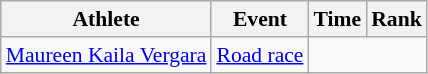<table class=wikitable style="font-size:90%; text-align: center">
<tr>
<th>Athlete</th>
<th>Event</th>
<th>Time</th>
<th>Rank</th>
</tr>
<tr align=center>
<td align=left><a href='#'>Maureen Kaila Vergara</a></td>
<td align=left><a href='#'>Road race</a></td>
<td colspan="2"></td>
</tr>
</table>
